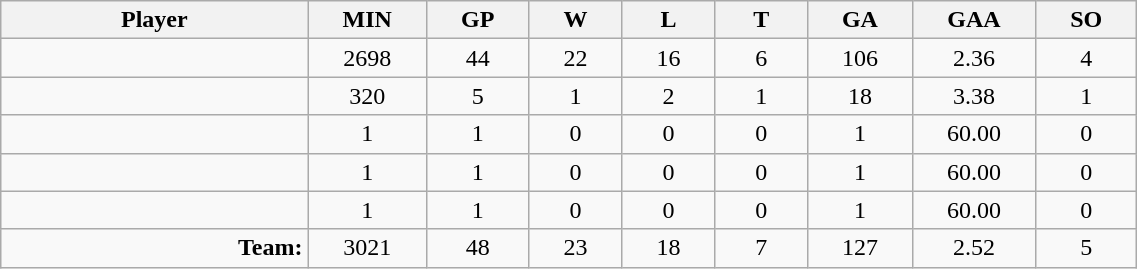<table class="wikitable sortable" width="60%">
<tr>
<th bgcolor="#DDDDFF" width="10%">Player</th>
<th width="3%" bgcolor="#DDDDFF" title="Minutes played">MIN</th>
<th width="3%" bgcolor="#DDDDFF" title="Games played in">GP</th>
<th width="3%" bgcolor="#DDDDFF" title="Wins">W</th>
<th width="3%" bgcolor="#DDDDFF"title="Losses">L</th>
<th width="3%" bgcolor="#DDDDFF" title="Ties">T</th>
<th width="3%" bgcolor="#DDDDFF" title="Goals against">GA</th>
<th width="3%" bgcolor="#DDDDFF" title="Goals against average">GAA</th>
<th width="3%" bgcolor="#DDDDFF"title="Shut-outs">SO</th>
</tr>
<tr align="center">
<td align="right"></td>
<td>2698</td>
<td>44</td>
<td>22</td>
<td>16</td>
<td>6</td>
<td>106</td>
<td>2.36</td>
<td>4</td>
</tr>
<tr align="center">
<td align="right"></td>
<td>320</td>
<td>5</td>
<td>1</td>
<td>2</td>
<td>1</td>
<td>18</td>
<td>3.38</td>
<td>1</td>
</tr>
<tr align="center">
<td align="right"></td>
<td>1</td>
<td>1</td>
<td>0</td>
<td>0</td>
<td>0</td>
<td>1</td>
<td>60.00</td>
<td>0</td>
</tr>
<tr align="center">
<td align="right"></td>
<td>1</td>
<td>1</td>
<td>0</td>
<td>0</td>
<td>0</td>
<td>1</td>
<td>60.00</td>
<td>0</td>
</tr>
<tr align="center">
<td align="right"></td>
<td>1</td>
<td>1</td>
<td>0</td>
<td>0</td>
<td>0</td>
<td>1</td>
<td>60.00</td>
<td>0</td>
</tr>
<tr align="center">
<td align="right"><strong>Team:</strong></td>
<td>3021</td>
<td>48</td>
<td>23</td>
<td>18</td>
<td>7</td>
<td>127</td>
<td>2.52</td>
<td>5</td>
</tr>
</table>
